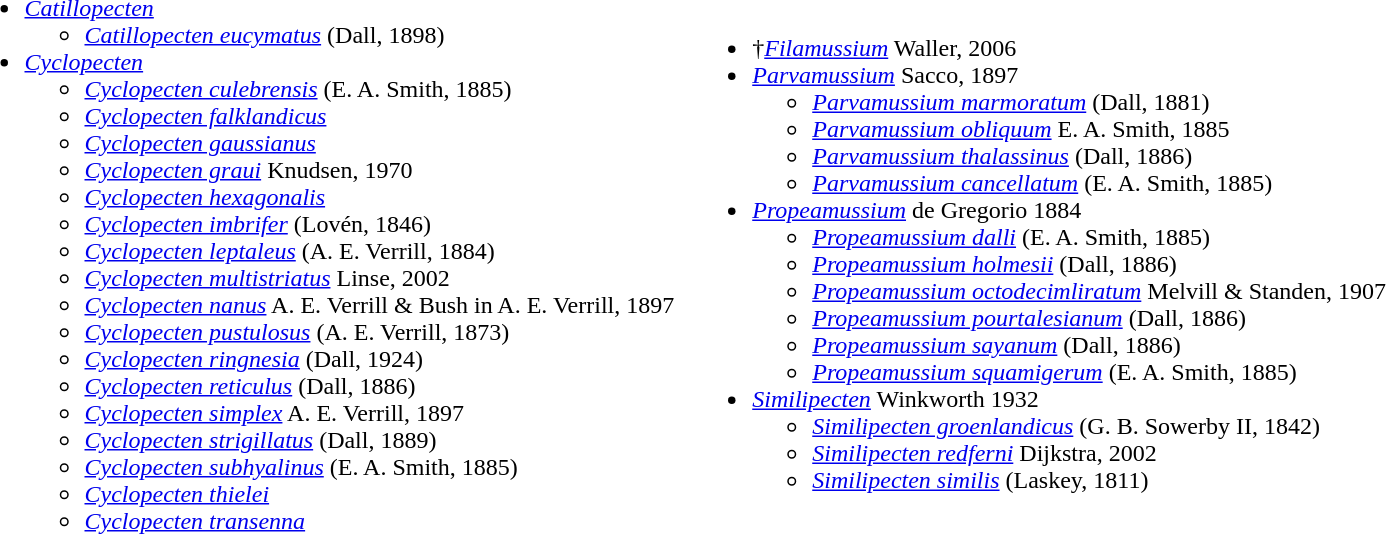<table border="0" cellpadding="05">
<tr>
<td><br><ul><li><em><a href='#'>Catillopecten</a></em><ul><li><em><a href='#'>Catillopecten eucymatus</a></em> (Dall, 1898)</li></ul></li><li><em><a href='#'>Cyclopecten</a></em><ul><li><em><a href='#'>Cyclopecten culebrensis</a></em> (E. A. Smith, 1885)</li><li><em><a href='#'>Cyclopecten falklandicus</a></em></li><li><em><a href='#'>Cyclopecten gaussianus</a></em></li><li><em><a href='#'>Cyclopecten graui</a></em> Knudsen, 1970</li><li><em><a href='#'>Cyclopecten hexagonalis</a></em></li><li><em><a href='#'>Cyclopecten imbrifer</a></em> (Lovén, 1846)</li><li><em><a href='#'>Cyclopecten leptaleus</a></em> (A. E. Verrill, 1884)</li><li><em><a href='#'>Cyclopecten multistriatus</a></em> Linse, 2002</li><li><em><a href='#'>Cyclopecten nanus</a></em> A. E. Verrill & Bush in A. E. Verrill, 1897</li><li><em><a href='#'>Cyclopecten pustulosus</a></em> (A. E. Verrill, 1873)</li><li><em><a href='#'>Cyclopecten ringnesia</a></em> (Dall, 1924)</li><li><em><a href='#'>Cyclopecten reticulus</a></em> (Dall, 1886)</li><li><em><a href='#'>Cyclopecten simplex</a></em> A. E. Verrill, 1897</li><li><em><a href='#'>Cyclopecten strigillatus</a></em> (Dall, 1889)</li><li><em><a href='#'>Cyclopecten subhyalinus</a></em> (E. A. Smith, 1885)</li><li><em><a href='#'>Cyclopecten thielei</a></em></li><li><em><a href='#'>Cyclopecten transenna</a></em></li></ul></li></ul></td>
<td><br><ul><li>†<em><a href='#'>Filamussium</a></em> Waller, 2006</li><li><em><a href='#'>Parvamussium</a></em> Sacco, 1897<ul><li><em><a href='#'>Parvamussium marmoratum</a></em> (Dall, 1881)</li><li><em><a href='#'>Parvamussium obliquum</a></em> E. A. Smith, 1885</li><li><em><a href='#'>Parvamussium thalassinus</a></em> (Dall, 1886)</li><li><em><a href='#'>Parvamussium cancellatum</a></em> (E. A. Smith, 1885)</li></ul></li><li><em><a href='#'>Propeamussium</a></em> de Gregorio 1884<ul><li><em><a href='#'>Propeamussium dalli</a></em> (E. A. Smith, 1885)</li><li><em><a href='#'>Propeamussium holmesii</a></em> (Dall, 1886)</li><li><em><a href='#'>Propeamussium octodecimliratum</a></em> Melvill & Standen, 1907</li><li><em><a href='#'>Propeamussium pourtalesianum</a></em> (Dall, 1886)</li><li><em><a href='#'>Propeamussium sayanum</a></em> (Dall, 1886)</li><li><em><a href='#'>Propeamussium squamigerum</a></em> (E. A. Smith, 1885)</li></ul></li><li><em><a href='#'>Similipecten</a></em> Winkworth 1932<ul><li><em><a href='#'>Similipecten groenlandicus</a></em> (G. B. Sowerby II, 1842)</li><li><em><a href='#'>Similipecten redferni</a></em> Dijkstra, 2002</li><li><em><a href='#'>Similipecten similis</a></em> (Laskey, 1811)</li></ul></li></ul></td>
</tr>
</table>
